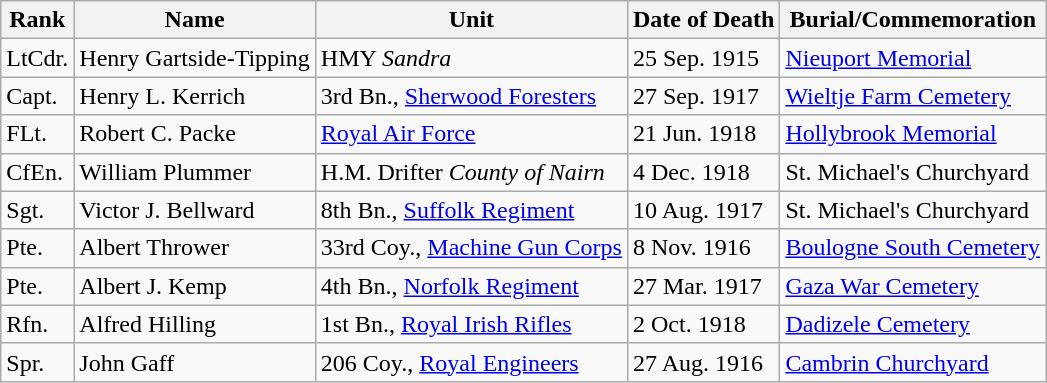<table class="wikitable">
<tr>
<th>Rank</th>
<th>Name</th>
<th>Unit</th>
<th>Date of Death</th>
<th>Burial/Commemoration</th>
</tr>
<tr>
<td>LtCdr.</td>
<td>Henry Gartside-Tipping</td>
<td>HMY <em>Sandra</em></td>
<td>25 Sep. 1915</td>
<td><a href='#'>Nieuport Memorial</a></td>
</tr>
<tr>
<td>Capt.</td>
<td>Henry L. Kerrich</td>
<td>3rd Bn., <a href='#'>Sherwood Foresters</a></td>
<td>27 Sep. 1917</td>
<td><a href='#'>Wieltje Farm Cemetery</a></td>
</tr>
<tr>
<td>FLt.</td>
<td>Robert C. Packe</td>
<td><a href='#'>Royal Air Force</a></td>
<td>21 Jun. 1918</td>
<td><a href='#'>Hollybrook Memorial</a></td>
</tr>
<tr>
<td>CfEn.</td>
<td>William Plummer</td>
<td>H.M. Drifter <em>County of Nairn</em></td>
<td>4 Dec. 1918</td>
<td>St. Michael's Churchyard</td>
</tr>
<tr>
<td>Sgt.</td>
<td>Victor J. Bellward</td>
<td>8th Bn., <a href='#'>Suffolk Regiment</a></td>
<td>10 Aug. 1917</td>
<td>St. Michael's Churchyard</td>
</tr>
<tr>
<td>Pte.</td>
<td>Albert Thrower</td>
<td>33rd Coy., <a href='#'>Machine Gun Corps</a></td>
<td>8 Nov. 1916</td>
<td><a href='#'>Boulogne South Cemetery</a></td>
</tr>
<tr>
<td>Pte.</td>
<td>Albert J. Kemp</td>
<td>4th Bn., <a href='#'>Norfolk Regiment</a></td>
<td>27 Mar. 1917</td>
<td><a href='#'>Gaza War Cemetery</a></td>
</tr>
<tr>
<td>Rfn.</td>
<td>Alfred Hilling</td>
<td>1st Bn., <a href='#'>Royal Irish Rifles</a></td>
<td>2 Oct. 1918</td>
<td><a href='#'>Dadizele Cemetery</a></td>
</tr>
<tr>
<td>Spr.</td>
<td>John Gaff</td>
<td>206 Coy., <a href='#'>Royal Engineers</a></td>
<td>27 Aug. 1916</td>
<td><a href='#'>Cambrin Churchyard</a></td>
</tr>
</table>
